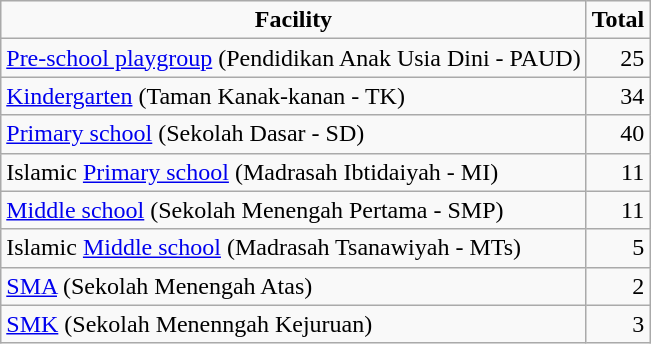<table class="wikitable">
<tr>
<td style="text-align: center;"><strong>Facility</strong></td>
<td style="text-align: center;"><strong>Total</strong></td>
</tr>
<tr>
<td><a href='#'>Pre-school playgroup</a> (Pendidikan Anak Usia Dini - PAUD)</td>
<td style="text-align: right;">25</td>
</tr>
<tr>
<td><a href='#'>Kindergarten</a> (Taman Kanak-kanan - TK)</td>
<td style="text-align: right;">34</td>
</tr>
<tr>
<td><a href='#'>Primary school</a> (Sekolah Dasar - SD)</td>
<td style="text-align: right;">40</td>
</tr>
<tr>
<td>Islamic <a href='#'>Primary school</a> (Madrasah Ibtidaiyah - MI)</td>
<td style="text-align: right;">11</td>
</tr>
<tr>
<td><a href='#'>Middle school</a> (Sekolah Menengah Pertama - SMP)</td>
<td style="text-align: right;">11</td>
</tr>
<tr>
<td>Islamic <a href='#'>Middle school</a> (Madrasah Tsanawiyah - MTs)</td>
<td style="text-align: right;">5</td>
</tr>
<tr>
<td><a href='#'>SMA</a> (Sekolah Menengah Atas)</td>
<td style="text-align: right;">2</td>
</tr>
<tr>
<td><a href='#'>SMK</a> (Sekolah Menenngah Kejuruan)</td>
<td style="text-align: right;">3</td>
</tr>
</table>
